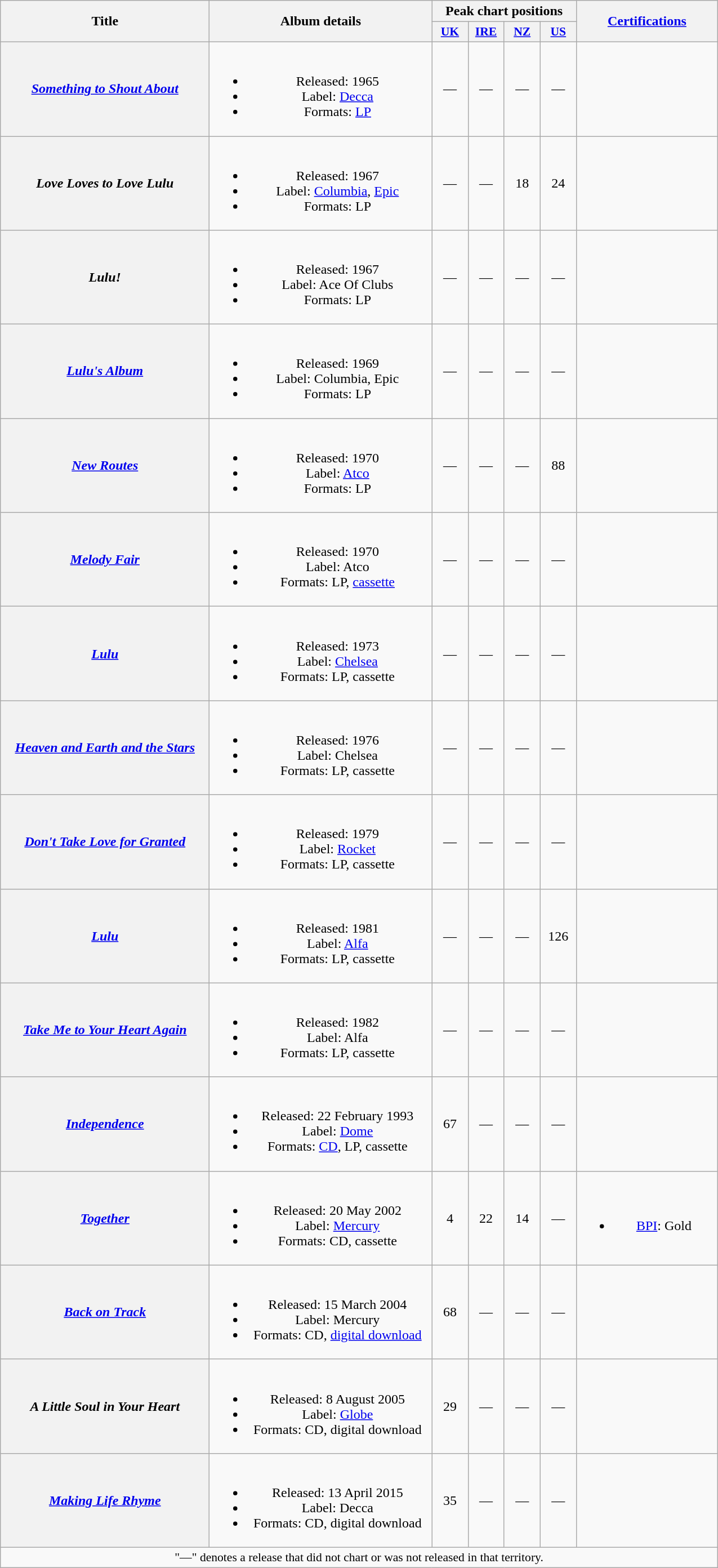<table class="wikitable plainrowheaders" style="text-align:center;">
<tr>
<th scope="col" rowspan="2" style="width:15em;">Title</th>
<th scope="col" rowspan="2" style="width:16em;">Album details</th>
<th scope="col" colspan="4">Peak chart positions</th>
<th scope="col" rowspan="2" style="width:10em;"><a href='#'>Certifications</a></th>
</tr>
<tr>
<th scope="col" style="width:2.5em;font-size:90%;"><a href='#'>UK</a><br></th>
<th scope="col" style="width:2.5em;font-size:90%;"><a href='#'>IRE</a><br></th>
<th scope="col" style="width:2.5em;font-size:90%;"><a href='#'>NZ</a><br></th>
<th scope="col" style="width:2.5em;font-size:90%;"><a href='#'>US</a><br></th>
</tr>
<tr>
<th scope="row"><em><a href='#'>Something to Shout About</a></em><br></th>
<td><br><ul><li>Released: 1965</li><li>Label: <a href='#'>Decca</a></li><li>Formats: <a href='#'>LP</a></li></ul></td>
<td>—</td>
<td>—</td>
<td>—</td>
<td>—</td>
<td></td>
</tr>
<tr>
<th scope="row"><em>Love Loves to Love Lulu</em><br></th>
<td><br><ul><li>Released: 1967</li><li>Label: <a href='#'>Columbia</a>, <a href='#'>Epic</a></li><li>Formats: LP</li></ul></td>
<td>—</td>
<td>—</td>
<td>18</td>
<td>24</td>
<td></td>
</tr>
<tr>
<th scope="row"><em>Lulu!</em></th>
<td><br><ul><li>Released: 1967</li><li>Label: Ace Of Clubs</li><li>Formats: LP</li></ul></td>
<td>—</td>
<td>—</td>
<td>—</td>
<td>—</td>
<td></td>
</tr>
<tr>
<th scope="row"><em><a href='#'>Lulu's Album</a></em><br></th>
<td><br><ul><li>Released: 1969</li><li>Label: Columbia, Epic</li><li>Formats: LP</li></ul></td>
<td>—</td>
<td>—</td>
<td>—</td>
<td>—</td>
<td></td>
</tr>
<tr>
<th scope="row"><em><a href='#'>New Routes</a></em></th>
<td><br><ul><li>Released: 1970</li><li>Label: <a href='#'>Atco</a></li><li>Formats: LP</li></ul></td>
<td>—</td>
<td>—</td>
<td>—</td>
<td>88</td>
<td></td>
</tr>
<tr>
<th scope="row"><em><a href='#'>Melody Fair</a></em></th>
<td><br><ul><li>Released: 1970</li><li>Label: Atco</li><li>Formats: LP, <a href='#'>cassette</a></li></ul></td>
<td>—</td>
<td>—</td>
<td>—</td>
<td>—</td>
<td></td>
</tr>
<tr>
<th scope="row"><em><a href='#'>Lulu</a></em></th>
<td><br><ul><li>Released: 1973</li><li>Label: <a href='#'>Chelsea</a></li><li>Formats: LP, cassette</li></ul></td>
<td>—</td>
<td>—</td>
<td>—</td>
<td>—</td>
<td></td>
</tr>
<tr>
<th scope="row"><em><a href='#'>Heaven and Earth and the Stars</a></em></th>
<td><br><ul><li>Released: 1976</li><li>Label: Chelsea</li><li>Formats: LP, cassette</li></ul></td>
<td>—</td>
<td>—</td>
<td>—</td>
<td>—</td>
<td></td>
</tr>
<tr>
<th scope="row"><em><a href='#'>Don't Take Love for Granted</a></em></th>
<td><br><ul><li>Released: 1979</li><li>Label: <a href='#'>Rocket</a></li><li>Formats: LP, cassette</li></ul></td>
<td>—</td>
<td>—</td>
<td>—</td>
<td>—</td>
<td></td>
</tr>
<tr>
<th scope="row"><em><a href='#'>Lulu</a></em></th>
<td><br><ul><li>Released: 1981</li><li>Label: <a href='#'>Alfa</a></li><li>Formats: LP, cassette</li></ul></td>
<td>—</td>
<td>—</td>
<td>—</td>
<td>126</td>
<td></td>
</tr>
<tr>
<th scope="row"><em><a href='#'>Take Me to Your Heart Again</a></em></th>
<td><br><ul><li>Released: 1982</li><li>Label: Alfa</li><li>Formats: LP, cassette</li></ul></td>
<td>—</td>
<td>—</td>
<td>—</td>
<td>—</td>
<td></td>
</tr>
<tr>
<th scope="row"><em><a href='#'>Independence</a></em></th>
<td><br><ul><li>Released: 22 February 1993</li><li>Label: <a href='#'>Dome</a></li><li>Formats: <a href='#'>CD</a>, LP, cassette</li></ul></td>
<td>67</td>
<td>—</td>
<td>—</td>
<td>—</td>
<td></td>
</tr>
<tr>
<th scope="row"><em><a href='#'>Together</a></em></th>
<td><br><ul><li>Released: 20 May 2002</li><li>Label: <a href='#'>Mercury</a></li><li>Formats: CD, cassette</li></ul></td>
<td>4</td>
<td>22</td>
<td>14</td>
<td>—</td>
<td><br><ul><li><a href='#'>BPI</a>: Gold</li></ul></td>
</tr>
<tr>
<th scope="row"><em><a href='#'>Back on Track</a></em></th>
<td><br><ul><li>Released: 15 March 2004</li><li>Label: Mercury</li><li>Formats: CD, <a href='#'>digital download</a></li></ul></td>
<td>68</td>
<td>—</td>
<td>—</td>
<td>—</td>
<td></td>
</tr>
<tr>
<th scope="row"><em>A Little Soul in Your Heart</em></th>
<td><br><ul><li>Released: 8 August 2005</li><li>Label: <a href='#'>Globe</a></li><li>Formats: CD, digital download</li></ul></td>
<td>29</td>
<td>—</td>
<td>—</td>
<td>—</td>
<td></td>
</tr>
<tr>
<th scope="row"><em><a href='#'>Making Life Rhyme</a></em></th>
<td><br><ul><li>Released: 13 April 2015</li><li>Label: Decca</li><li>Formats: CD, digital download</li></ul></td>
<td>35</td>
<td>—</td>
<td>—</td>
<td>—</td>
<td></td>
</tr>
<tr>
<td colspan="16" style="font-size:90%">"—" denotes a release that did not chart or was not released in that territory.</td>
</tr>
</table>
